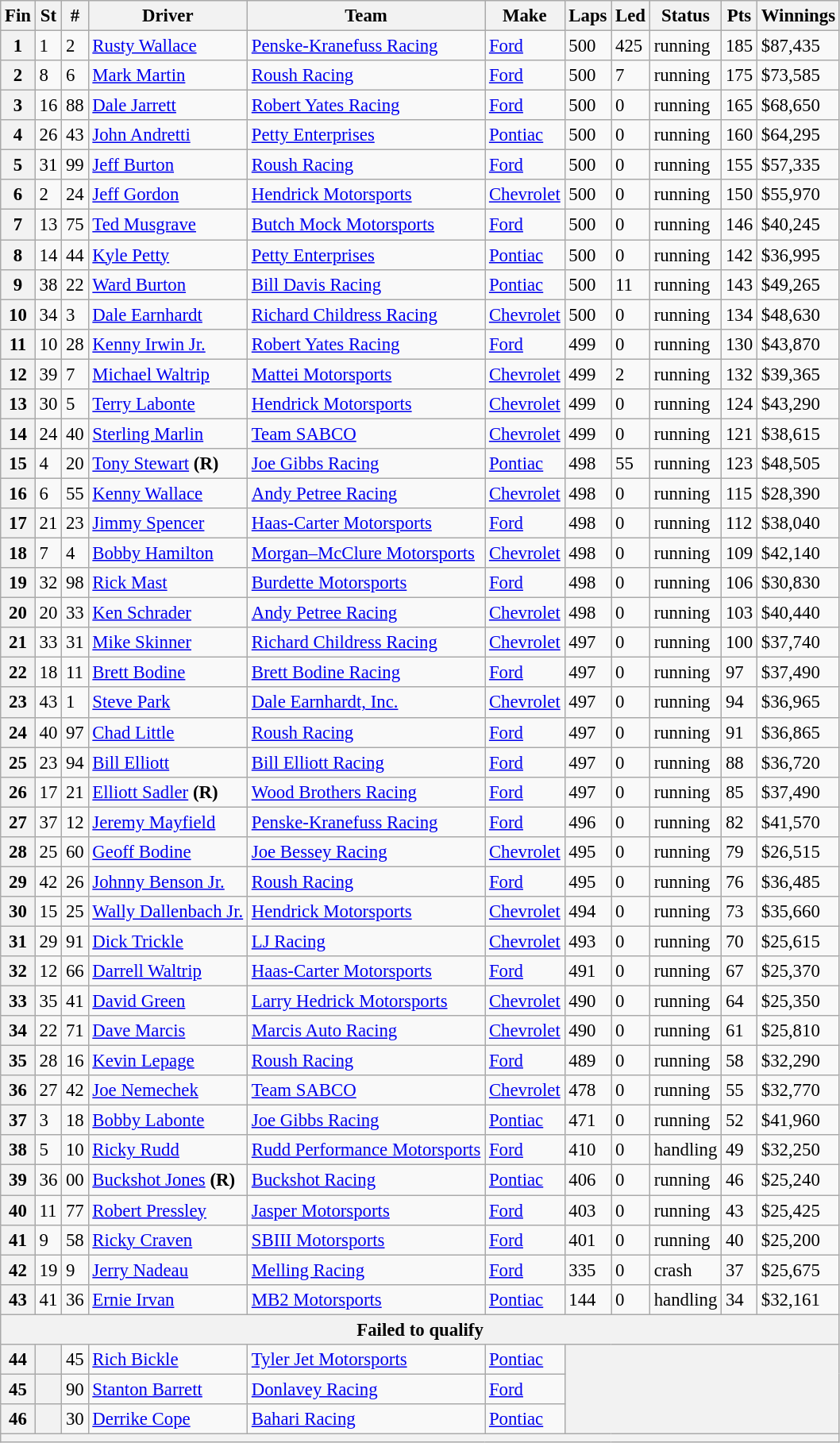<table class="wikitable" style="font-size:95%">
<tr>
<th>Fin</th>
<th>St</th>
<th>#</th>
<th>Driver</th>
<th>Team</th>
<th>Make</th>
<th>Laps</th>
<th>Led</th>
<th>Status</th>
<th>Pts</th>
<th>Winnings</th>
</tr>
<tr>
<th>1</th>
<td>1</td>
<td>2</td>
<td><a href='#'>Rusty Wallace</a></td>
<td><a href='#'>Penske-Kranefuss Racing</a></td>
<td><a href='#'>Ford</a></td>
<td>500</td>
<td>425</td>
<td>running</td>
<td>185</td>
<td>$87,435</td>
</tr>
<tr>
<th>2</th>
<td>8</td>
<td>6</td>
<td><a href='#'>Mark Martin</a></td>
<td><a href='#'>Roush Racing</a></td>
<td><a href='#'>Ford</a></td>
<td>500</td>
<td>7</td>
<td>running</td>
<td>175</td>
<td>$73,585</td>
</tr>
<tr>
<th>3</th>
<td>16</td>
<td>88</td>
<td><a href='#'>Dale Jarrett</a></td>
<td><a href='#'>Robert Yates Racing</a></td>
<td><a href='#'>Ford</a></td>
<td>500</td>
<td>0</td>
<td>running</td>
<td>165</td>
<td>$68,650</td>
</tr>
<tr>
<th>4</th>
<td>26</td>
<td>43</td>
<td><a href='#'>John Andretti</a></td>
<td><a href='#'>Petty Enterprises</a></td>
<td><a href='#'>Pontiac</a></td>
<td>500</td>
<td>0</td>
<td>running</td>
<td>160</td>
<td>$64,295</td>
</tr>
<tr>
<th>5</th>
<td>31</td>
<td>99</td>
<td><a href='#'>Jeff Burton</a></td>
<td><a href='#'>Roush Racing</a></td>
<td><a href='#'>Ford</a></td>
<td>500</td>
<td>0</td>
<td>running</td>
<td>155</td>
<td>$57,335</td>
</tr>
<tr>
<th>6</th>
<td>2</td>
<td>24</td>
<td><a href='#'>Jeff Gordon</a></td>
<td><a href='#'>Hendrick Motorsports</a></td>
<td><a href='#'>Chevrolet</a></td>
<td>500</td>
<td>0</td>
<td>running</td>
<td>150</td>
<td>$55,970</td>
</tr>
<tr>
<th>7</th>
<td>13</td>
<td>75</td>
<td><a href='#'>Ted Musgrave</a></td>
<td><a href='#'>Butch Mock Motorsports</a></td>
<td><a href='#'>Ford</a></td>
<td>500</td>
<td>0</td>
<td>running</td>
<td>146</td>
<td>$40,245</td>
</tr>
<tr>
<th>8</th>
<td>14</td>
<td>44</td>
<td><a href='#'>Kyle Petty</a></td>
<td><a href='#'>Petty Enterprises</a></td>
<td><a href='#'>Pontiac</a></td>
<td>500</td>
<td>0</td>
<td>running</td>
<td>142</td>
<td>$36,995</td>
</tr>
<tr>
<th>9</th>
<td>38</td>
<td>22</td>
<td><a href='#'>Ward Burton</a></td>
<td><a href='#'>Bill Davis Racing</a></td>
<td><a href='#'>Pontiac</a></td>
<td>500</td>
<td>11</td>
<td>running</td>
<td>143</td>
<td>$49,265</td>
</tr>
<tr>
<th>10</th>
<td>34</td>
<td>3</td>
<td><a href='#'>Dale Earnhardt</a></td>
<td><a href='#'>Richard Childress Racing</a></td>
<td><a href='#'>Chevrolet</a></td>
<td>500</td>
<td>0</td>
<td>running</td>
<td>134</td>
<td>$48,630</td>
</tr>
<tr>
<th>11</th>
<td>10</td>
<td>28</td>
<td><a href='#'>Kenny Irwin Jr.</a></td>
<td><a href='#'>Robert Yates Racing</a></td>
<td><a href='#'>Ford</a></td>
<td>499</td>
<td>0</td>
<td>running</td>
<td>130</td>
<td>$43,870</td>
</tr>
<tr>
<th>12</th>
<td>39</td>
<td>7</td>
<td><a href='#'>Michael Waltrip</a></td>
<td><a href='#'>Mattei Motorsports</a></td>
<td><a href='#'>Chevrolet</a></td>
<td>499</td>
<td>2</td>
<td>running</td>
<td>132</td>
<td>$39,365</td>
</tr>
<tr>
<th>13</th>
<td>30</td>
<td>5</td>
<td><a href='#'>Terry Labonte</a></td>
<td><a href='#'>Hendrick Motorsports</a></td>
<td><a href='#'>Chevrolet</a></td>
<td>499</td>
<td>0</td>
<td>running</td>
<td>124</td>
<td>$43,290</td>
</tr>
<tr>
<th>14</th>
<td>24</td>
<td>40</td>
<td><a href='#'>Sterling Marlin</a></td>
<td><a href='#'>Team SABCO</a></td>
<td><a href='#'>Chevrolet</a></td>
<td>499</td>
<td>0</td>
<td>running</td>
<td>121</td>
<td>$38,615</td>
</tr>
<tr>
<th>15</th>
<td>4</td>
<td>20</td>
<td><a href='#'>Tony Stewart</a> <strong>(R)</strong></td>
<td><a href='#'>Joe Gibbs Racing</a></td>
<td><a href='#'>Pontiac</a></td>
<td>498</td>
<td>55</td>
<td>running</td>
<td>123</td>
<td>$48,505</td>
</tr>
<tr>
<th>16</th>
<td>6</td>
<td>55</td>
<td><a href='#'>Kenny Wallace</a></td>
<td><a href='#'>Andy Petree Racing</a></td>
<td><a href='#'>Chevrolet</a></td>
<td>498</td>
<td>0</td>
<td>running</td>
<td>115</td>
<td>$28,390</td>
</tr>
<tr>
<th>17</th>
<td>21</td>
<td>23</td>
<td><a href='#'>Jimmy Spencer</a></td>
<td><a href='#'>Haas-Carter Motorsports</a></td>
<td><a href='#'>Ford</a></td>
<td>498</td>
<td>0</td>
<td>running</td>
<td>112</td>
<td>$38,040</td>
</tr>
<tr>
<th>18</th>
<td>7</td>
<td>4</td>
<td><a href='#'>Bobby Hamilton</a></td>
<td><a href='#'>Morgan–McClure Motorsports</a></td>
<td><a href='#'>Chevrolet</a></td>
<td>498</td>
<td>0</td>
<td>running</td>
<td>109</td>
<td>$42,140</td>
</tr>
<tr>
<th>19</th>
<td>32</td>
<td>98</td>
<td><a href='#'>Rick Mast</a></td>
<td><a href='#'>Burdette Motorsports</a></td>
<td><a href='#'>Ford</a></td>
<td>498</td>
<td>0</td>
<td>running</td>
<td>106</td>
<td>$30,830</td>
</tr>
<tr>
<th>20</th>
<td>20</td>
<td>33</td>
<td><a href='#'>Ken Schrader</a></td>
<td><a href='#'>Andy Petree Racing</a></td>
<td><a href='#'>Chevrolet</a></td>
<td>498</td>
<td>0</td>
<td>running</td>
<td>103</td>
<td>$40,440</td>
</tr>
<tr>
<th>21</th>
<td>33</td>
<td>31</td>
<td><a href='#'>Mike Skinner</a></td>
<td><a href='#'>Richard Childress Racing</a></td>
<td><a href='#'>Chevrolet</a></td>
<td>497</td>
<td>0</td>
<td>running</td>
<td>100</td>
<td>$37,740</td>
</tr>
<tr>
<th>22</th>
<td>18</td>
<td>11</td>
<td><a href='#'>Brett Bodine</a></td>
<td><a href='#'>Brett Bodine Racing</a></td>
<td><a href='#'>Ford</a></td>
<td>497</td>
<td>0</td>
<td>running</td>
<td>97</td>
<td>$37,490</td>
</tr>
<tr>
<th>23</th>
<td>43</td>
<td>1</td>
<td><a href='#'>Steve Park</a></td>
<td><a href='#'>Dale Earnhardt, Inc.</a></td>
<td><a href='#'>Chevrolet</a></td>
<td>497</td>
<td>0</td>
<td>running</td>
<td>94</td>
<td>$36,965</td>
</tr>
<tr>
<th>24</th>
<td>40</td>
<td>97</td>
<td><a href='#'>Chad Little</a></td>
<td><a href='#'>Roush Racing</a></td>
<td><a href='#'>Ford</a></td>
<td>497</td>
<td>0</td>
<td>running</td>
<td>91</td>
<td>$36,865</td>
</tr>
<tr>
<th>25</th>
<td>23</td>
<td>94</td>
<td><a href='#'>Bill Elliott</a></td>
<td><a href='#'>Bill Elliott Racing</a></td>
<td><a href='#'>Ford</a></td>
<td>497</td>
<td>0</td>
<td>running</td>
<td>88</td>
<td>$36,720</td>
</tr>
<tr>
<th>26</th>
<td>17</td>
<td>21</td>
<td><a href='#'>Elliott Sadler</a> <strong>(R)</strong></td>
<td><a href='#'>Wood Brothers Racing</a></td>
<td><a href='#'>Ford</a></td>
<td>497</td>
<td>0</td>
<td>running</td>
<td>85</td>
<td>$37,490</td>
</tr>
<tr>
<th>27</th>
<td>37</td>
<td>12</td>
<td><a href='#'>Jeremy Mayfield</a></td>
<td><a href='#'>Penske-Kranefuss Racing</a></td>
<td><a href='#'>Ford</a></td>
<td>496</td>
<td>0</td>
<td>running</td>
<td>82</td>
<td>$41,570</td>
</tr>
<tr>
<th>28</th>
<td>25</td>
<td>60</td>
<td><a href='#'>Geoff Bodine</a></td>
<td><a href='#'>Joe Bessey Racing</a></td>
<td><a href='#'>Chevrolet</a></td>
<td>495</td>
<td>0</td>
<td>running</td>
<td>79</td>
<td>$26,515</td>
</tr>
<tr>
<th>29</th>
<td>42</td>
<td>26</td>
<td><a href='#'>Johnny Benson Jr.</a></td>
<td><a href='#'>Roush Racing</a></td>
<td><a href='#'>Ford</a></td>
<td>495</td>
<td>0</td>
<td>running</td>
<td>76</td>
<td>$36,485</td>
</tr>
<tr>
<th>30</th>
<td>15</td>
<td>25</td>
<td><a href='#'>Wally Dallenbach Jr.</a></td>
<td><a href='#'>Hendrick Motorsports</a></td>
<td><a href='#'>Chevrolet</a></td>
<td>494</td>
<td>0</td>
<td>running</td>
<td>73</td>
<td>$35,660</td>
</tr>
<tr>
<th>31</th>
<td>29</td>
<td>91</td>
<td><a href='#'>Dick Trickle</a></td>
<td><a href='#'>LJ Racing</a></td>
<td><a href='#'>Chevrolet</a></td>
<td>493</td>
<td>0</td>
<td>running</td>
<td>70</td>
<td>$25,615</td>
</tr>
<tr>
<th>32</th>
<td>12</td>
<td>66</td>
<td><a href='#'>Darrell Waltrip</a></td>
<td><a href='#'>Haas-Carter Motorsports</a></td>
<td><a href='#'>Ford</a></td>
<td>491</td>
<td>0</td>
<td>running</td>
<td>67</td>
<td>$25,370</td>
</tr>
<tr>
<th>33</th>
<td>35</td>
<td>41</td>
<td><a href='#'>David Green</a></td>
<td><a href='#'>Larry Hedrick Motorsports</a></td>
<td><a href='#'>Chevrolet</a></td>
<td>490</td>
<td>0</td>
<td>running</td>
<td>64</td>
<td>$25,350</td>
</tr>
<tr>
<th>34</th>
<td>22</td>
<td>71</td>
<td><a href='#'>Dave Marcis</a></td>
<td><a href='#'>Marcis Auto Racing</a></td>
<td><a href='#'>Chevrolet</a></td>
<td>490</td>
<td>0</td>
<td>running</td>
<td>61</td>
<td>$25,810</td>
</tr>
<tr>
<th>35</th>
<td>28</td>
<td>16</td>
<td><a href='#'>Kevin Lepage</a></td>
<td><a href='#'>Roush Racing</a></td>
<td><a href='#'>Ford</a></td>
<td>489</td>
<td>0</td>
<td>running</td>
<td>58</td>
<td>$32,290</td>
</tr>
<tr>
<th>36</th>
<td>27</td>
<td>42</td>
<td><a href='#'>Joe Nemechek</a></td>
<td><a href='#'>Team SABCO</a></td>
<td><a href='#'>Chevrolet</a></td>
<td>478</td>
<td>0</td>
<td>running</td>
<td>55</td>
<td>$32,770</td>
</tr>
<tr>
<th>37</th>
<td>3</td>
<td>18</td>
<td><a href='#'>Bobby Labonte</a></td>
<td><a href='#'>Joe Gibbs Racing</a></td>
<td><a href='#'>Pontiac</a></td>
<td>471</td>
<td>0</td>
<td>running</td>
<td>52</td>
<td>$41,960</td>
</tr>
<tr>
<th>38</th>
<td>5</td>
<td>10</td>
<td><a href='#'>Ricky Rudd</a></td>
<td><a href='#'>Rudd Performance Motorsports</a></td>
<td><a href='#'>Ford</a></td>
<td>410</td>
<td>0</td>
<td>handling</td>
<td>49</td>
<td>$32,250</td>
</tr>
<tr>
<th>39</th>
<td>36</td>
<td>00</td>
<td><a href='#'>Buckshot Jones</a> <strong>(R)</strong></td>
<td><a href='#'>Buckshot Racing</a></td>
<td><a href='#'>Pontiac</a></td>
<td>406</td>
<td>0</td>
<td>running</td>
<td>46</td>
<td>$25,240</td>
</tr>
<tr>
<th>40</th>
<td>11</td>
<td>77</td>
<td><a href='#'>Robert Pressley</a></td>
<td><a href='#'>Jasper Motorsports</a></td>
<td><a href='#'>Ford</a></td>
<td>403</td>
<td>0</td>
<td>running</td>
<td>43</td>
<td>$25,425</td>
</tr>
<tr>
<th>41</th>
<td>9</td>
<td>58</td>
<td><a href='#'>Ricky Craven</a></td>
<td><a href='#'>SBIII Motorsports</a></td>
<td><a href='#'>Ford</a></td>
<td>401</td>
<td>0</td>
<td>running</td>
<td>40</td>
<td>$25,200</td>
</tr>
<tr>
<th>42</th>
<td>19</td>
<td>9</td>
<td><a href='#'>Jerry Nadeau</a></td>
<td><a href='#'>Melling Racing</a></td>
<td><a href='#'>Ford</a></td>
<td>335</td>
<td>0</td>
<td>crash</td>
<td>37</td>
<td>$25,675</td>
</tr>
<tr>
<th>43</th>
<td>41</td>
<td>36</td>
<td><a href='#'>Ernie Irvan</a></td>
<td><a href='#'>MB2 Motorsports</a></td>
<td><a href='#'>Pontiac</a></td>
<td>144</td>
<td>0</td>
<td>handling</td>
<td>34</td>
<td>$32,161</td>
</tr>
<tr>
<th colspan="11">Failed to qualify</th>
</tr>
<tr>
<th>44</th>
<th></th>
<td>45</td>
<td><a href='#'>Rich Bickle</a></td>
<td><a href='#'>Tyler Jet Motorsports</a></td>
<td><a href='#'>Pontiac</a></td>
<th colspan="5" rowspan="3"></th>
</tr>
<tr>
<th>45</th>
<th></th>
<td>90</td>
<td><a href='#'>Stanton Barrett</a></td>
<td><a href='#'>Donlavey Racing</a></td>
<td><a href='#'>Ford</a></td>
</tr>
<tr>
<th>46</th>
<th></th>
<td>30</td>
<td><a href='#'>Derrike Cope</a></td>
<td><a href='#'>Bahari Racing</a></td>
<td><a href='#'>Pontiac</a></td>
</tr>
<tr>
<th colspan="11"></th>
</tr>
</table>
